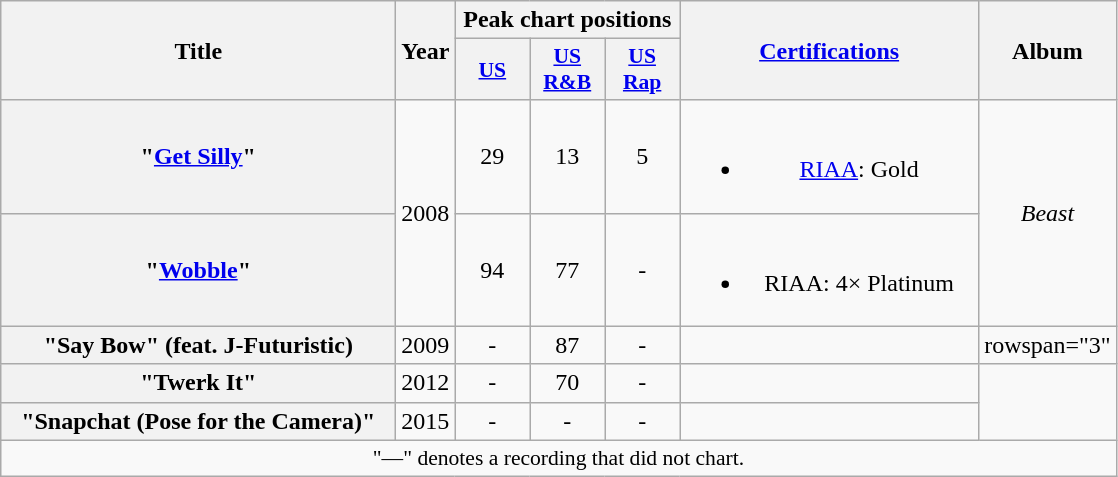<table class="wikitable plainrowheaders" style="text-align:center;">
<tr>
<th scope="col" rowspan="2" style="width:16em;">Title</th>
<th scope="col" rowspan="2">Year</th>
<th scope="col" colspan="3">Peak chart positions</th>
<th scope="col" rowspan="2" style="width:12em;"><a href='#'>Certifications</a></th>
<th scope="col" rowspan="2">Album</th>
</tr>
<tr>
<th style="width:3em; font-size:90%"><a href='#'>US</a><br></th>
<th style="width:3em; font-size:90%"><a href='#'>US<br>R&B</a><br></th>
<th style="width:3em; font-size:90%"><a href='#'>US<br>Rap</a><br></th>
</tr>
<tr>
<th scope="row">"<a href='#'>Get Silly</a>"</th>
<td rowspan="2">2008</td>
<td>29</td>
<td>13</td>
<td>5</td>
<td><br><ul><li><a href='#'>RIAA</a>: Gold</li></ul></td>
<td rowspan="2"><em>Beast</em></td>
</tr>
<tr>
<th scope="row">"<a href='#'>Wobble</a>"</th>
<td>94</td>
<td>77</td>
<td>-</td>
<td><br><ul><li>RIAA: 4× Platinum</li></ul></td>
</tr>
<tr>
<th scope="row">"Say Bow" (feat. J-Futuristic)</th>
<td>2009</td>
<td>-</td>
<td>87</td>
<td>-</td>
<td></td>
<td>rowspan="3" </td>
</tr>
<tr>
<th scope="row">"Twerk It"</th>
<td>2012</td>
<td>-</td>
<td>70</td>
<td>-</td>
<td></td>
</tr>
<tr>
<th scope="row">"Snapchat (Pose for the Camera)"</th>
<td>2015</td>
<td>-</td>
<td>-</td>
<td>-</td>
<td></td>
</tr>
<tr>
<td colspan="7" style="font-size:90%">"—" denotes a recording that did not chart.</td>
</tr>
</table>
